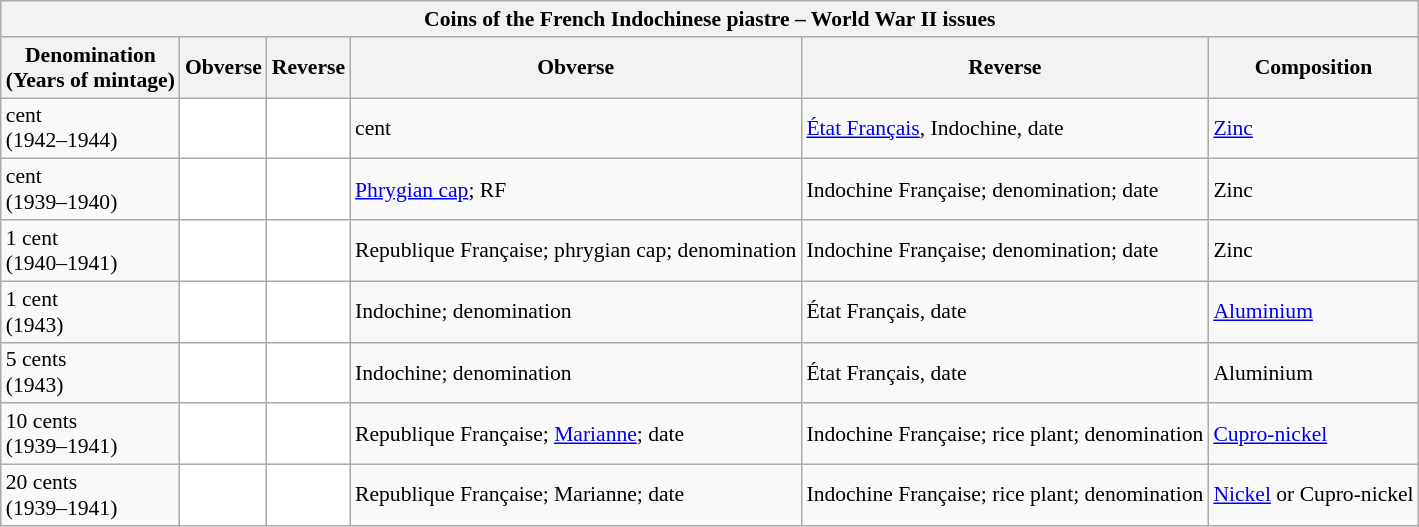<table class="wikitable" style="font-size: 90%">
<tr>
<th colspan="14">Coins of the French Indochinese piastre – World War II issues</th>
</tr>
<tr>
<th>Denomination<br>(Years of mintage)</th>
<th>Obverse</th>
<th>Reverse</th>
<th>Obverse</th>
<th>Reverse</th>
<th>Composition</th>
</tr>
<tr>
<td> cent<br>(1942–1944)</td>
<td style="text-align:center; background:#fff;"></td>
<td style="text-align:center; background:#fff;"></td>
<td> cent</td>
<td><a href='#'>État Français</a>, Indochine, date</td>
<td><a href='#'>Zinc</a></td>
</tr>
<tr>
<td> cent<br>(1939–1940)</td>
<td style="text-align:center; background:#fff;"></td>
<td style="text-align:center; background:#fff;"></td>
<td><a href='#'>Phrygian cap</a>; RF</td>
<td>Indochine Française; denomination; date</td>
<td>Zinc</td>
</tr>
<tr>
<td>1 cent<br>(1940–1941)</td>
<td style="text-align:center; background:#fff;"></td>
<td style="text-align:center; background:#fff;"></td>
<td>Republique Française; phrygian cap; denomination</td>
<td>Indochine Française; denomination; date</td>
<td>Zinc</td>
</tr>
<tr>
<td>1 cent<br>(1943)</td>
<td style="text-align:center; background:#fff;"></td>
<td style="text-align:center; background:#fff;"></td>
<td>Indochine; denomination</td>
<td>État Français, date</td>
<td><a href='#'>Aluminium</a></td>
</tr>
<tr>
<td>5 cents<br>(1943)</td>
<td style="text-align:center; background:#fff;"></td>
<td style="text-align:center; background:#fff;"></td>
<td>Indochine; denomination</td>
<td>État Français, date</td>
<td>Aluminium</td>
</tr>
<tr>
<td>10 cents<br>(1939–1941)</td>
<td style="text-align:center; background:#fff;"></td>
<td style="text-align:center; background:#fff;"></td>
<td>Republique Française; <a href='#'>Marianne</a>; date</td>
<td>Indochine Française; rice plant; denomination</td>
<td><a href='#'>Cupro-nickel</a></td>
</tr>
<tr>
<td>20 cents<br>(1939–1941)</td>
<td style="text-align:center; background:#fff;"></td>
<td style="text-align:center; background:#fff;"></td>
<td>Republique Française; Marianne; date</td>
<td>Indochine Française; rice plant; denomination</td>
<td><a href='#'>Nickel</a> or Cupro-nickel</td>
</tr>
</table>
